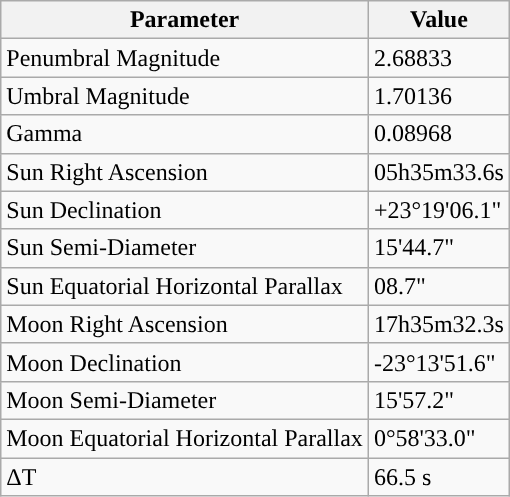<table class="wikitable">
<tr>
<th>Parameter</th>
<th>Value</th>
</tr>
<tr>
<td>Penumbral Magnitude</td>
<td>2.68833</td>
</tr>
<tr>
<td>Umbral Magnitude</td>
<td>1.70136</td>
</tr>
<tr>
<td>Gamma</td>
<td>0.08968</td>
</tr>
<tr>
<td>Sun Right Ascension</td>
<td>05h35m33.6s</td>
</tr>
<tr>
<td>Sun Declination</td>
<td>+23°19'06.1"</td>
</tr>
<tr>
<td>Sun Semi-Diameter</td>
<td>15'44.7"</td>
</tr>
<tr>
<td>Sun Equatorial Horizontal Parallax</td>
<td>08.7"</td>
</tr>
<tr>
<td>Moon Right Ascension</td>
<td>17h35m32.3s</td>
</tr>
<tr>
<td>Moon Declination</td>
<td>-23°13'51.6"</td>
</tr>
<tr>
<td>Moon Semi-Diameter</td>
<td>15'57.2"</td>
</tr>
<tr>
<td>Moon Equatorial Horizontal Parallax</td>
<td>0°58'33.0"</td>
</tr>
<tr>
<td>ΔT</td>
<td>66.5 s</td>
</tr>
</table>
